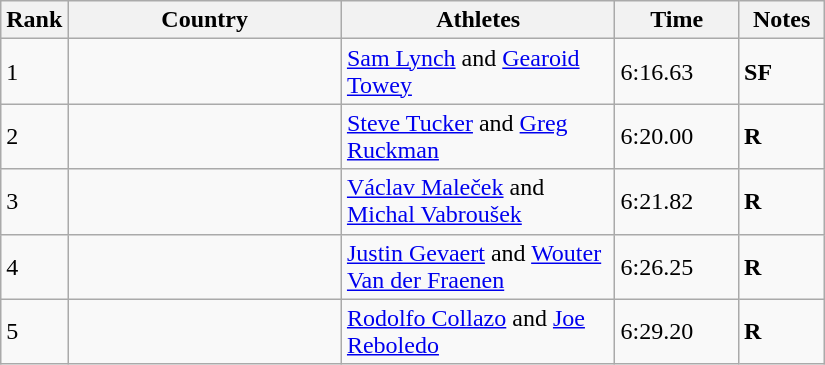<table class="wikitable sortable">
<tr>
<th width=25>Rank</th>
<th width=175>Country</th>
<th width=175>Athletes</th>
<th width=75>Time</th>
<th width=50>Notes</th>
</tr>
<tr>
<td>1</td>
<td></td>
<td><a href='#'>Sam Lynch</a> and <a href='#'>Gearoid Towey</a></td>
<td>6:16.63</td>
<td><strong>SF</strong></td>
</tr>
<tr>
<td>2</td>
<td></td>
<td><a href='#'>Steve Tucker</a> and <a href='#'>Greg Ruckman</a></td>
<td>6:20.00</td>
<td><strong>R</strong></td>
</tr>
<tr>
<td>3</td>
<td></td>
<td><a href='#'>Václav Maleček</a> and <a href='#'>Michal Vabroušek</a></td>
<td>6:21.82</td>
<td><strong>R</strong></td>
</tr>
<tr>
<td>4</td>
<td></td>
<td><a href='#'>Justin Gevaert</a> and <a href='#'>Wouter Van der Fraenen</a></td>
<td>6:26.25</td>
<td><strong>R</strong></td>
</tr>
<tr>
<td>5</td>
<td></td>
<td><a href='#'>Rodolfo Collazo</a> and <a href='#'>Joe Reboledo</a></td>
<td>6:29.20</td>
<td><strong>R</strong></td>
</tr>
</table>
